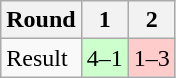<table class="wikitable">
<tr>
<th>Round</th>
<th>1</th>
<th>2</th>
</tr>
<tr>
<td>Result</td>
<td bgcolor="#CCFFCC">4–1</td>
<td bgcolor="#FFCCCC">1–3</td>
</tr>
</table>
